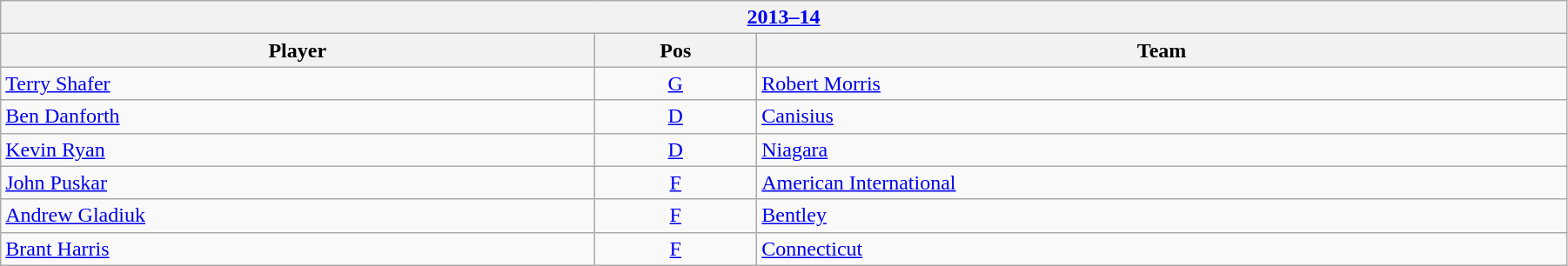<table class="wikitable" width=95%>
<tr>
<th colspan=3><a href='#'>2013–14</a></th>
</tr>
<tr>
<th>Player</th>
<th>Pos</th>
<th>Team</th>
</tr>
<tr>
<td><a href='#'>Terry Shafer</a></td>
<td style="text-align:center;"><a href='#'>G</a></td>
<td><a href='#'>Robert Morris</a></td>
</tr>
<tr>
<td><a href='#'>Ben Danforth</a></td>
<td style="text-align:center;"><a href='#'>D</a></td>
<td><a href='#'>Canisius</a></td>
</tr>
<tr>
<td><a href='#'>Kevin Ryan</a></td>
<td style="text-align:center;"><a href='#'>D</a></td>
<td><a href='#'>Niagara</a></td>
</tr>
<tr>
<td><a href='#'>John Puskar</a></td>
<td style="text-align:center;"><a href='#'>F</a></td>
<td><a href='#'>American International</a></td>
</tr>
<tr>
<td><a href='#'>Andrew Gladiuk</a></td>
<td style="text-align:center;"><a href='#'>F</a></td>
<td><a href='#'>Bentley</a></td>
</tr>
<tr>
<td><a href='#'>Brant Harris</a></td>
<td style="text-align:center;"><a href='#'>F</a></td>
<td><a href='#'>Connecticut</a></td>
</tr>
</table>
